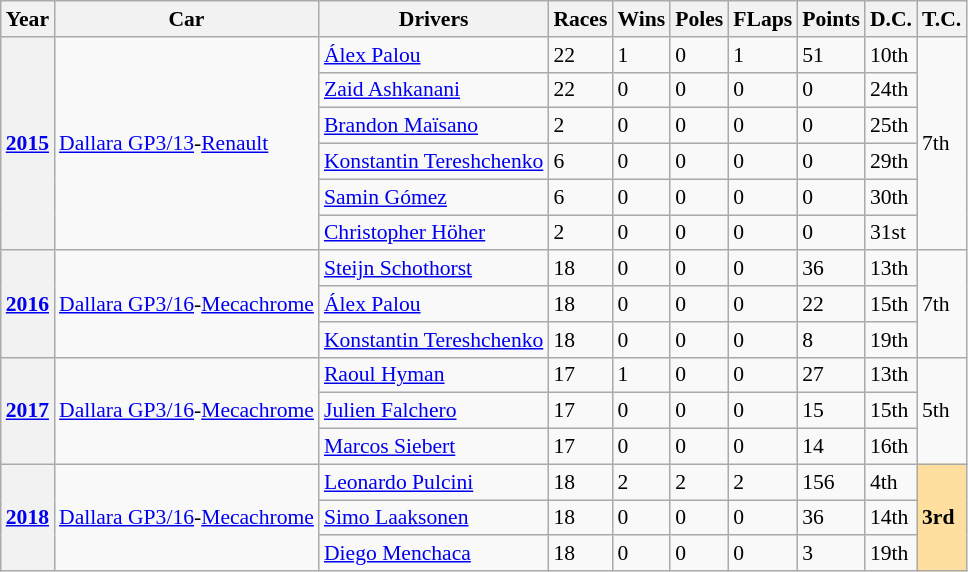<table class="wikitable" style="font-size:90%">
<tr>
<th>Year</th>
<th>Car</th>
<th>Drivers</th>
<th>Races</th>
<th>Wins</th>
<th>Poles</th>
<th>FLaps</th>
<th>Points</th>
<th>D.C.</th>
<th>T.C.</th>
</tr>
<tr>
<th rowspan="6"><a href='#'>2015</a></th>
<td rowspan="6"><a href='#'>Dallara GP3/13</a>-<a href='#'>Renault</a></td>
<td> <a href='#'>Álex Palou</a></td>
<td>22</td>
<td>1</td>
<td>0</td>
<td>1</td>
<td>51</td>
<td>10th</td>
<td rowspan="6">7th</td>
</tr>
<tr>
<td> <a href='#'>Zaid Ashkanani</a></td>
<td>22</td>
<td>0</td>
<td>0</td>
<td>0</td>
<td>0</td>
<td>24th</td>
</tr>
<tr>
<td> <a href='#'>Brandon Maïsano</a></td>
<td>2</td>
<td>0</td>
<td>0</td>
<td>0</td>
<td>0</td>
<td>25th</td>
</tr>
<tr>
<td> <a href='#'>Konstantin Tereshchenko</a></td>
<td>6</td>
<td>0</td>
<td>0</td>
<td>0</td>
<td>0</td>
<td>29th</td>
</tr>
<tr>
<td> <a href='#'>Samin Gómez</a></td>
<td>6</td>
<td>0</td>
<td>0</td>
<td>0</td>
<td>0</td>
<td>30th</td>
</tr>
<tr>
<td> <a href='#'>Christopher Höher</a></td>
<td>2</td>
<td>0</td>
<td>0</td>
<td>0</td>
<td>0</td>
<td>31st</td>
</tr>
<tr>
<th rowspan="3"><a href='#'>2016</a></th>
<td rowspan="3"><a href='#'>Dallara GP3/16</a>-<a href='#'>Mecachrome</a></td>
<td> <a href='#'>Steijn Schothorst</a></td>
<td>18</td>
<td>0</td>
<td>0</td>
<td>0</td>
<td>36</td>
<td>13th</td>
<td rowspan=3>7th</td>
</tr>
<tr>
<td> <a href='#'>Álex Palou</a></td>
<td>18</td>
<td>0</td>
<td>0</td>
<td>0</td>
<td>22</td>
<td>15th</td>
</tr>
<tr>
<td> <a href='#'>Konstantin Tereshchenko</a></td>
<td>18</td>
<td>0</td>
<td>0</td>
<td>0</td>
<td>8</td>
<td>19th</td>
</tr>
<tr>
<th rowspan=3><a href='#'>2017</a></th>
<td rowspan=3><a href='#'>Dallara GP3/16</a>-<a href='#'>Mecachrome</a></td>
<td> <a href='#'>Raoul Hyman</a></td>
<td>17</td>
<td>1</td>
<td>0</td>
<td>0</td>
<td>27</td>
<td>13th</td>
<td rowspan=3>5th</td>
</tr>
<tr>
<td> <a href='#'>Julien Falchero</a></td>
<td>17</td>
<td>0</td>
<td>0</td>
<td>0</td>
<td>15</td>
<td>15th</td>
</tr>
<tr>
<td> <a href='#'>Marcos Siebert</a></td>
<td>17</td>
<td>0</td>
<td>0</td>
<td>0</td>
<td>14</td>
<td>16th</td>
</tr>
<tr>
<th rowspan=3><a href='#'>2018</a></th>
<td rowspan=3><a href='#'>Dallara GP3/16</a>-<a href='#'>Mecachrome</a></td>
<td> <a href='#'>Leonardo Pulcini</a></td>
<td>18</td>
<td>2</td>
<td>2</td>
<td>2</td>
<td>156</td>
<td>4th</td>
<td rowspan=3 style="background:#FFDF9F;"><strong>3rd</strong></td>
</tr>
<tr>
<td> <a href='#'>Simo Laaksonen</a></td>
<td>18</td>
<td>0</td>
<td>0</td>
<td>0</td>
<td>36</td>
<td>14th</td>
</tr>
<tr>
<td> <a href='#'>Diego Menchaca</a></td>
<td>18</td>
<td>0</td>
<td>0</td>
<td>0</td>
<td>3</td>
<td>19th</td>
</tr>
</table>
